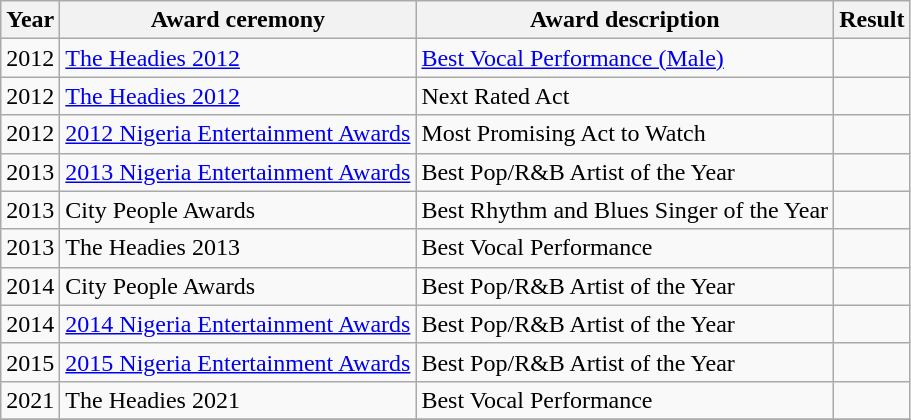<table class="wikitable sortable">
<tr>
<th>Year</th>
<th>Award ceremony</th>
<th>Award description</th>
<th>Result</th>
</tr>
<tr>
<td>2012</td>
<td><a href='#'>The Headies 2012</a></td>
<td><a href='#'>Best Vocal Performance (Male)</a></td>
<td></td>
</tr>
<tr>
<td>2012</td>
<td><a href='#'>The Headies 2012</a></td>
<td>Next Rated Act</td>
<td></td>
</tr>
<tr>
<td>2012</td>
<td><a href='#'>2012 Nigeria Entertainment Awards</a></td>
<td>Most Promising Act to Watch</td>
<td></td>
</tr>
<tr>
<td>2013</td>
<td><a href='#'>2013 Nigeria Entertainment Awards</a></td>
<td>Best Pop/R&B Artist of the Year</td>
<td></td>
</tr>
<tr>
<td>2013</td>
<td>City People Awards</td>
<td>Best Rhythm and Blues Singer of the Year</td>
<td></td>
</tr>
<tr>
<td>2013</td>
<td>The Headies 2013</td>
<td>Best Vocal Performance</td>
<td></td>
</tr>
<tr>
<td>2014</td>
<td>City People Awards</td>
<td>Best Pop/R&B Artist of the Year</td>
<td></td>
</tr>
<tr>
<td>2014</td>
<td><a href='#'>2014 Nigeria Entertainment Awards</a></td>
<td>Best Pop/R&B Artist of the Year</td>
<td></td>
</tr>
<tr>
<td>2015</td>
<td><a href='#'>2015 Nigeria Entertainment Awards</a></td>
<td>Best Pop/R&B Artist of the Year</td>
<td></td>
</tr>
<tr>
<td>2021</td>
<td>The Headies 2021</td>
<td>Best Vocal Performance</td>
<td></td>
</tr>
<tr>
</tr>
</table>
